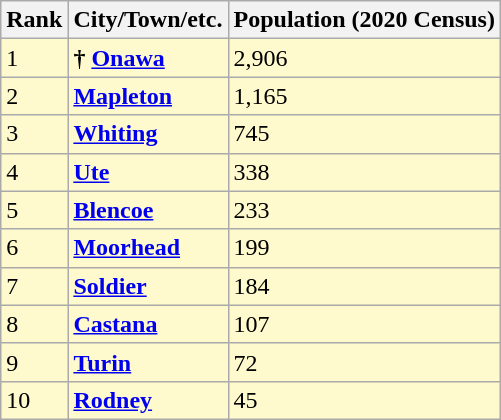<table class="wikitable sortable">
<tr>
<th>Rank</th>
<th>City/Town/etc.</th>
<th>Population (2020 Census)</th>
</tr>
<tr style="background-color:#FFFACD;">
<td>1</td>
<td><strong>†</strong> <strong><a href='#'>Onawa</a></strong></td>
<td>2,906</td>
</tr>
<tr style="background-color:#FFFACD;">
<td>2</td>
<td><strong><a href='#'>Mapleton</a></strong></td>
<td>1,165</td>
</tr>
<tr style="background-color:#FFFACD;">
<td>3</td>
<td><strong><a href='#'>Whiting</a></strong></td>
<td>745</td>
</tr>
<tr style="background-color:#FFFACD;">
<td>4</td>
<td><strong><a href='#'>Ute</a></strong></td>
<td>338</td>
</tr>
<tr style="background-color:#FFFACD;">
<td>5</td>
<td><strong><a href='#'>Blencoe</a></strong></td>
<td>233</td>
</tr>
<tr style="background-color:#FFFACD;">
<td>6</td>
<td><strong><a href='#'>Moorhead</a></strong></td>
<td>199</td>
</tr>
<tr style="background-color:#FFFACD;">
<td>7</td>
<td><strong><a href='#'>Soldier</a></strong></td>
<td>184</td>
</tr>
<tr style="background-color:#FFFACD;">
<td>8</td>
<td><strong><a href='#'>Castana</a></strong></td>
<td>107</td>
</tr>
<tr style="background-color:#FFFACD;">
<td>9</td>
<td><strong><a href='#'>Turin</a></strong></td>
<td>72</td>
</tr>
<tr style="background-color:#FFFACD;">
<td>10</td>
<td><strong><a href='#'>Rodney</a></strong></td>
<td>45</td>
</tr>
</table>
